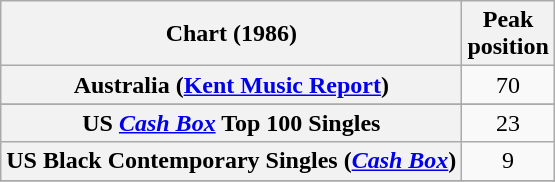<table class="wikitable sortable plainrowheaders" style="text-align:center">
<tr>
<th scope="col">Chart (1986)</th>
<th scope="col">Peak<br>position</th>
</tr>
<tr>
<th scope="row">Australia (<a href='#'>Kent Music Report</a>)</th>
<td>70</td>
</tr>
<tr>
</tr>
<tr>
</tr>
<tr>
</tr>
<tr>
</tr>
<tr>
</tr>
<tr>
</tr>
<tr>
</tr>
<tr>
</tr>
<tr>
</tr>
<tr>
</tr>
<tr>
</tr>
<tr>
<th scope="row">US <em><a href='#'>Cash Box</a></em> Top 100 Singles</th>
<td>23</td>
</tr>
<tr>
<th scope="row">US Black Contemporary Singles (<em><a href='#'>Cash Box</a></em>)</th>
<td>9</td>
</tr>
<tr>
</tr>
</table>
